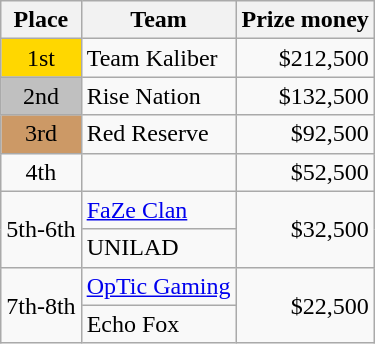<table class="wikitable" style="text-align:left">
<tr>
<th>Place</th>
<th>Team</th>
<th>Prize money</th>
</tr>
<tr>
<td style="text-align:center; background:gold;">1st</td>
<td>Team Kaliber</td>
<td style="text-align:right">$212,500</td>
</tr>
<tr>
<td style="text-align:center; background:silver;">2nd</td>
<td>Rise Nation</td>
<td style="text-align:right">$132,500</td>
</tr>
<tr>
<td style="text-align:center; background:#c96;">3rd</td>
<td>Red Reserve</td>
<td style="text-align:right">$92,500</td>
</tr>
<tr>
<td style="text-align:center">4th</td>
<td></td>
<td style="text-align:right">$52,500</td>
</tr>
<tr>
<td style="text-align:center" rowspan="2">5th-6th</td>
<td><a href='#'>FaZe Clan</a></td>
<td style="text-align:right" rowspan="2">$32,500</td>
</tr>
<tr>
<td>UNILAD</td>
</tr>
<tr>
<td style="text-align:center" rowspan="2">7th-8th</td>
<td><a href='#'>OpTic Gaming</a></td>
<td style="text-align:right" rowspan="2">$22,500</td>
</tr>
<tr>
<td>Echo Fox</td>
</tr>
</table>
